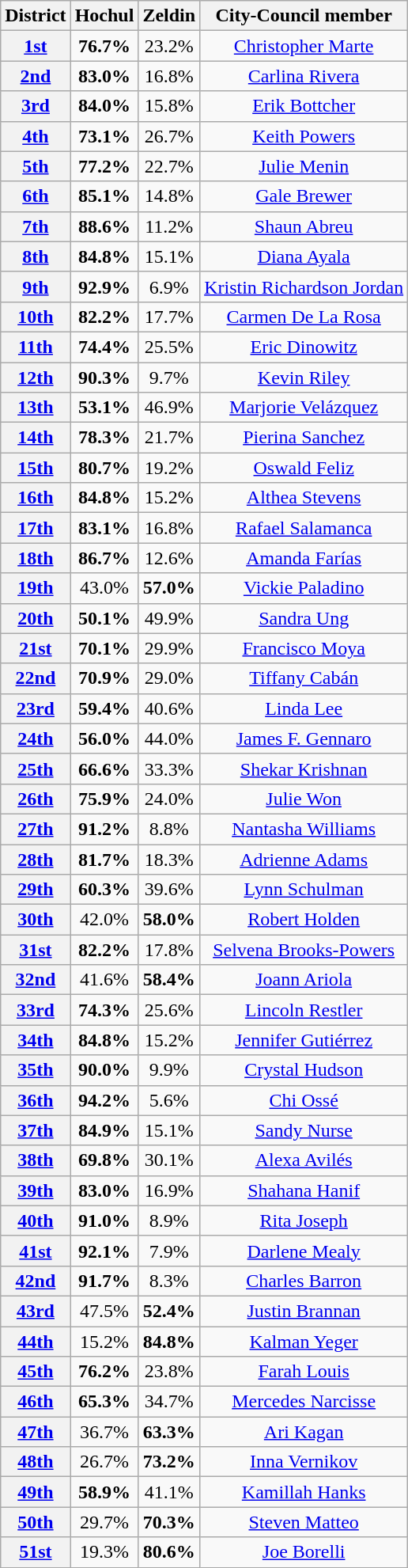<table class=wikitable>
<tr>
<th>District</th>
<th>Hochul</th>
<th>Zeldin</th>
<th>City-Council member</th>
</tr>
<tr align=center>
<th><a href='#'>1st</a></th>
<td><strong>76.7%</strong></td>
<td>23.2%</td>
<td><a href='#'>Christopher Marte</a></td>
</tr>
<tr align=center>
<th><a href='#'>2nd</a></th>
<td><strong>83.0%</strong></td>
<td>16.8%</td>
<td><a href='#'>Carlina Rivera</a></td>
</tr>
<tr align=center>
<th><a href='#'>3rd</a></th>
<td><strong>84.0%</strong></td>
<td>15.8%</td>
<td><a href='#'>Erik Bottcher</a></td>
</tr>
<tr align=center>
<th><a href='#'>4th</a></th>
<td><strong>73.1%</strong></td>
<td>26.7%</td>
<td><a href='#'>Keith Powers</a></td>
</tr>
<tr align=center>
<th><a href='#'>5th</a></th>
<td><strong>77.2%</strong></td>
<td>22.7%</td>
<td><a href='#'>Julie Menin</a></td>
</tr>
<tr align=center>
<th><a href='#'>6th</a></th>
<td><strong>85.1%</strong></td>
<td>14.8%</td>
<td><a href='#'>Gale Brewer</a></td>
</tr>
<tr align=center>
<th><a href='#'>7th</a></th>
<td><strong>88.6%</strong></td>
<td>11.2%</td>
<td><a href='#'>Shaun Abreu</a></td>
</tr>
<tr align=center>
<th><a href='#'>8th</a></th>
<td><strong>84.8%</strong></td>
<td>15.1%</td>
<td><a href='#'>Diana Ayala</a></td>
</tr>
<tr align=center>
<th><a href='#'>9th</a></th>
<td><strong>92.9%</strong></td>
<td>6.9%</td>
<td><a href='#'>Kristin Richardson Jordan</a></td>
</tr>
<tr align=center>
<th><a href='#'>10th</a></th>
<td><strong>82.2%</strong></td>
<td>17.7%</td>
<td><a href='#'>Carmen De La Rosa</a></td>
</tr>
<tr align=center>
<th><a href='#'>11th</a></th>
<td><strong>74.4%</strong></td>
<td>25.5%</td>
<td><a href='#'>Eric Dinowitz</a></td>
</tr>
<tr align=center>
<th><a href='#'>12th</a></th>
<td><strong>90.3%</strong></td>
<td>9.7%</td>
<td><a href='#'>Kevin Riley</a></td>
</tr>
<tr align=center>
<th><a href='#'>13th</a></th>
<td><strong>53.1%</strong></td>
<td>46.9%</td>
<td><a href='#'>Marjorie Velázquez</a></td>
</tr>
<tr align=center>
<th><a href='#'>14th</a></th>
<td><strong>78.3%</strong></td>
<td>21.7%</td>
<td><a href='#'>Pierina Sanchez</a></td>
</tr>
<tr align=center>
<th><a href='#'>15th</a></th>
<td><strong>80.7%</strong></td>
<td>19.2%</td>
<td><a href='#'>Oswald Feliz</a></td>
</tr>
<tr align=center>
<th><a href='#'>16th</a></th>
<td><strong>84.8%</strong></td>
<td>15.2%</td>
<td><a href='#'>Althea Stevens</a></td>
</tr>
<tr align=center>
<th><a href='#'>17th</a></th>
<td><strong>83.1%</strong></td>
<td>16.8%</td>
<td><a href='#'>Rafael Salamanca</a></td>
</tr>
<tr align=center>
<th><a href='#'>18th</a></th>
<td><strong>86.7%</strong></td>
<td>12.6%</td>
<td><a href='#'>Amanda Farías</a></td>
</tr>
<tr align=center>
<th><a href='#'>19th</a></th>
<td>43.0%</td>
<td><strong>57.0%</strong></td>
<td><a href='#'>Vickie Paladino</a></td>
</tr>
<tr align=center>
<th><a href='#'>20th</a></th>
<td><strong>50.1%</strong></td>
<td>49.9%</td>
<td><a href='#'>Sandra Ung</a></td>
</tr>
<tr align=center>
<th><a href='#'>21st</a></th>
<td><strong>70.1%</strong></td>
<td>29.9%</td>
<td><a href='#'>Francisco Moya</a></td>
</tr>
<tr align=center>
<th><a href='#'>22nd</a></th>
<td><strong>70.9%</strong></td>
<td>29.0%</td>
<td><a href='#'>Tiffany Cabán</a></td>
</tr>
<tr align=center>
<th><a href='#'>23rd</a></th>
<td><strong>59.4%</strong></td>
<td>40.6%</td>
<td><a href='#'>Linda Lee</a></td>
</tr>
<tr align=center>
<th><a href='#'>24th</a></th>
<td><strong>56.0%</strong></td>
<td>44.0%</td>
<td><a href='#'>James F. Gennaro</a></td>
</tr>
<tr align=center>
<th><a href='#'>25th</a></th>
<td><strong>66.6%</strong></td>
<td>33.3%</td>
<td><a href='#'>Shekar Krishnan</a></td>
</tr>
<tr align=center>
<th><a href='#'>26th</a></th>
<td><strong>75.9%</strong></td>
<td>24.0%</td>
<td><a href='#'>Julie Won</a></td>
</tr>
<tr align=center>
<th><a href='#'>27th</a></th>
<td><strong>91.2%</strong></td>
<td>8.8%</td>
<td><a href='#'>Nantasha Williams</a></td>
</tr>
<tr align=center>
<th><a href='#'>28th</a></th>
<td><strong>81.7%</strong></td>
<td>18.3%</td>
<td><a href='#'>Adrienne Adams</a></td>
</tr>
<tr align=center>
<th><a href='#'>29th</a></th>
<td><strong>60.3%</strong></td>
<td>39.6%</td>
<td><a href='#'>Lynn Schulman</a></td>
</tr>
<tr align=center>
<th><a href='#'>30th</a></th>
<td>42.0%</td>
<td><strong>58.0%</strong></td>
<td><a href='#'>Robert Holden</a></td>
</tr>
<tr align=center>
<th><a href='#'>31st</a></th>
<td><strong>82.2%</strong></td>
<td>17.8%</td>
<td><a href='#'>Selvena Brooks-Powers</a></td>
</tr>
<tr align=center>
<th><a href='#'>32nd</a></th>
<td>41.6%</td>
<td><strong>58.4%</strong></td>
<td><a href='#'>Joann Ariola</a></td>
</tr>
<tr align=center>
<th><a href='#'>33rd</a></th>
<td><strong>74.3%</strong></td>
<td>25.6%</td>
<td><a href='#'>Lincoln Restler</a></td>
</tr>
<tr align=center>
<th><a href='#'>34th</a></th>
<td><strong>84.8%</strong></td>
<td>15.2%</td>
<td><a href='#'>Jennifer Gutiérrez</a></td>
</tr>
<tr align=center>
<th><a href='#'>35th</a></th>
<td><strong>90.0%</strong></td>
<td>9.9%</td>
<td><a href='#'>Crystal Hudson</a></td>
</tr>
<tr align=center>
<th><a href='#'>36th</a></th>
<td><strong>94.2%</strong></td>
<td>5.6%</td>
<td><a href='#'>Chi Ossé</a></td>
</tr>
<tr align=center>
<th><a href='#'>37th</a></th>
<td><strong>84.9%</strong></td>
<td>15.1%</td>
<td><a href='#'>Sandy Nurse</a></td>
</tr>
<tr align=center>
<th><a href='#'>38th</a></th>
<td><strong>69.8%</strong></td>
<td>30.1%</td>
<td><a href='#'>Alexa Avilés</a></td>
</tr>
<tr align=center>
<th><a href='#'>39th</a></th>
<td><strong>83.0%</strong></td>
<td>16.9%</td>
<td><a href='#'>Shahana Hanif</a></td>
</tr>
<tr align=center>
<th><a href='#'>40th</a></th>
<td><strong>91.0%</strong></td>
<td>8.9%</td>
<td><a href='#'>Rita Joseph</a></td>
</tr>
<tr align=center>
<th><a href='#'>41st</a></th>
<td><strong>92.1%</strong></td>
<td>7.9%</td>
<td><a href='#'>Darlene Mealy</a></td>
</tr>
<tr align=center>
<th><a href='#'>42nd</a></th>
<td><strong>91.7%</strong></td>
<td>8.3%</td>
<td><a href='#'>Charles Barron</a></td>
</tr>
<tr align=center>
<th><a href='#'>43rd</a></th>
<td>47.5%</td>
<td><strong>52.4%</strong></td>
<td><a href='#'>Justin Brannan</a></td>
</tr>
<tr align=center>
<th><a href='#'>44th</a></th>
<td>15.2%</td>
<td><strong>84.8%</strong></td>
<td><a href='#'>Kalman Yeger</a></td>
</tr>
<tr align=center>
<th><a href='#'>45th</a></th>
<td><strong>76.2%</strong></td>
<td>23.8%</td>
<td><a href='#'>Farah Louis</a></td>
</tr>
<tr align=center>
<th><a href='#'>46th</a></th>
<td><strong>65.3%</strong></td>
<td>34.7%</td>
<td><a href='#'>Mercedes Narcisse</a></td>
</tr>
<tr align=center>
<th><a href='#'>47th</a></th>
<td>36.7%</td>
<td><strong>63.3%</strong></td>
<td><a href='#'>Ari Kagan</a></td>
</tr>
<tr align=center>
<th><a href='#'>48th</a></th>
<td>26.7%</td>
<td><strong>73.2%</strong></td>
<td><a href='#'>Inna Vernikov</a></td>
</tr>
<tr align=center>
<th><a href='#'>49th</a></th>
<td><strong>58.9%</strong></td>
<td>41.1%</td>
<td><a href='#'>Kamillah Hanks</a></td>
</tr>
<tr align=center>
<th><a href='#'>50th</a></th>
<td>29.7%</td>
<td><strong>70.3%</strong></td>
<td><a href='#'>Steven Matteo</a></td>
</tr>
<tr align=center>
<th><a href='#'>51st</a></th>
<td>19.3%</td>
<td><strong>80.6%</strong></td>
<td><a href='#'>Joe Borelli</a></td>
</tr>
</table>
